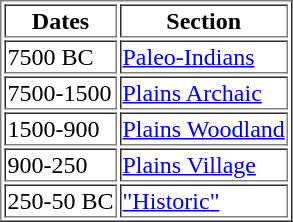<table border="1">
<tr>
<th>Dates</th>
<th>Section</th>
</tr>
<tr>
<td>7500 BC</td>
<td><a href='#'>Paleo-Indians</a></td>
</tr>
<tr>
<td>7500-1500</td>
<td><a href='#'>Plains Archaic</a></td>
</tr>
<tr>
<td>1500-900</td>
<td><a href='#'>Plains Woodland</a></td>
</tr>
<tr>
<td>900-250</td>
<td><a href='#'>Plains Village</a></td>
</tr>
<tr>
<td>250-50 BC</td>
<td><a href='#'>"Historic"</a></td>
</tr>
</table>
